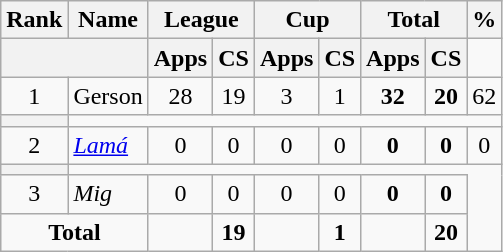<table class="wikitable" style="text-align:center">
<tr>
<th>Rank</th>
<th>Name</th>
<th colspan=2>League</th>
<th colspan=2>Cup</th>
<th colspan=2>Total</th>
<th>%</th>
</tr>
<tr>
<th colspan=2></th>
<th>Apps</th>
<th>CS</th>
<th>Apps</th>
<th>CS</th>
<th>Apps</th>
<th>CS</th>
</tr>
<tr>
<td>1</td>
<td align="left"> Gerson</td>
<td>28</td>
<td>19</td>
<td>3</td>
<td>1</td>
<td><strong>32</strong></td>
<td><strong>20</strong></td>
<td>62</td>
</tr>
<tr>
<th></th>
</tr>
<tr>
<td>2</td>
<td align="left"> <em><a href='#'>Lamá</a></em></td>
<td>0</td>
<td>0</td>
<td>0</td>
<td>0</td>
<td><strong>0</strong></td>
<td><strong>0</strong></td>
<td>0</td>
</tr>
<tr>
<th></th>
</tr>
<tr>
<td>3</td>
<td align="left"> <em>Mig</em></td>
<td>0</td>
<td>0</td>
<td>0</td>
<td>0</td>
<td><strong>0</strong></td>
<td><strong>0</strong></td>
</tr>
<tr>
<td colspan=2><strong>Total</strong></td>
<td></td>
<td><strong>19</strong></td>
<td></td>
<td><strong>1</strong></td>
<td></td>
<td><strong>20</strong></td>
</tr>
</table>
